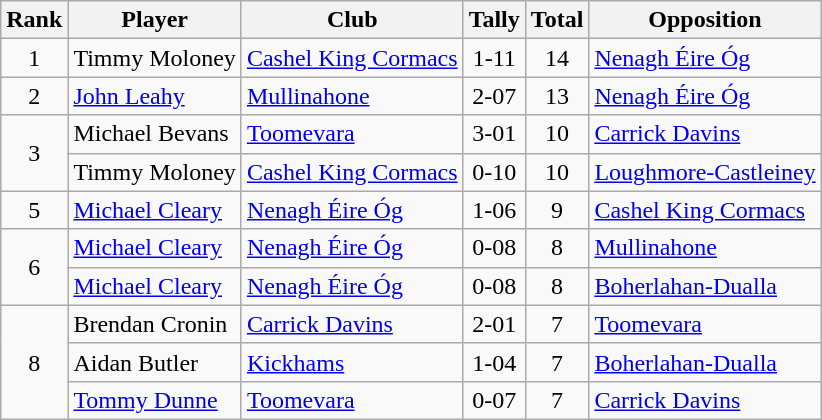<table class="wikitable">
<tr>
<th>Rank</th>
<th>Player</th>
<th>Club</th>
<th>Tally</th>
<th>Total</th>
<th>Opposition</th>
</tr>
<tr>
<td rowspan="1" style="text-align:center;">1</td>
<td>Timmy Moloney</td>
<td><a href='#'>Cashel King Cormacs</a></td>
<td align=center>1-11</td>
<td align=center>14</td>
<td><a href='#'>Nenagh Éire Óg</a></td>
</tr>
<tr>
<td rowspan="1" style="text-align:center;">2</td>
<td><a href='#'>John Leahy</a></td>
<td><a href='#'>Mullinahone</a></td>
<td align=center>2-07</td>
<td align=center>13</td>
<td><a href='#'>Nenagh Éire Óg</a></td>
</tr>
<tr>
<td rowspan="2" style="text-align:center;">3</td>
<td>Michael Bevans</td>
<td><a href='#'>Toomevara</a></td>
<td align=center>3-01</td>
<td align=center>10</td>
<td><a href='#'>Carrick Davins</a></td>
</tr>
<tr>
<td>Timmy Moloney</td>
<td><a href='#'>Cashel King Cormacs</a></td>
<td align=center>0-10</td>
<td align=center>10</td>
<td><a href='#'>Loughmore-Castleiney</a></td>
</tr>
<tr>
<td rowspan="1" style="text-align:center;">5</td>
<td><a href='#'>Michael Cleary</a></td>
<td><a href='#'>Nenagh Éire Óg</a></td>
<td align=center>1-06</td>
<td align=center>9</td>
<td><a href='#'>Cashel King Cormacs</a></td>
</tr>
<tr>
<td rowspan="2" style="text-align:center;">6</td>
<td><a href='#'>Michael Cleary</a></td>
<td><a href='#'>Nenagh Éire Óg</a></td>
<td align=center>0-08</td>
<td align=center>8</td>
<td><a href='#'>Mullinahone</a></td>
</tr>
<tr>
<td><a href='#'>Michael Cleary</a></td>
<td><a href='#'>Nenagh Éire Óg</a></td>
<td align=center>0-08</td>
<td align=center>8</td>
<td><a href='#'>Boherlahan-Dualla</a></td>
</tr>
<tr>
<td rowspan="3" style="text-align:center;">8</td>
<td>Brendan Cronin</td>
<td><a href='#'>Carrick Davins</a></td>
<td align=center>2-01</td>
<td align=center>7</td>
<td><a href='#'>Toomevara</a></td>
</tr>
<tr>
<td>Aidan Butler</td>
<td><a href='#'>Kickhams</a></td>
<td align=center>1-04</td>
<td align=center>7</td>
<td><a href='#'>Boherlahan-Dualla</a></td>
</tr>
<tr>
<td><a href='#'>Tommy Dunne</a></td>
<td><a href='#'>Toomevara</a></td>
<td align=center>0-07</td>
<td align=center>7</td>
<td><a href='#'>Carrick Davins</a></td>
</tr>
</table>
